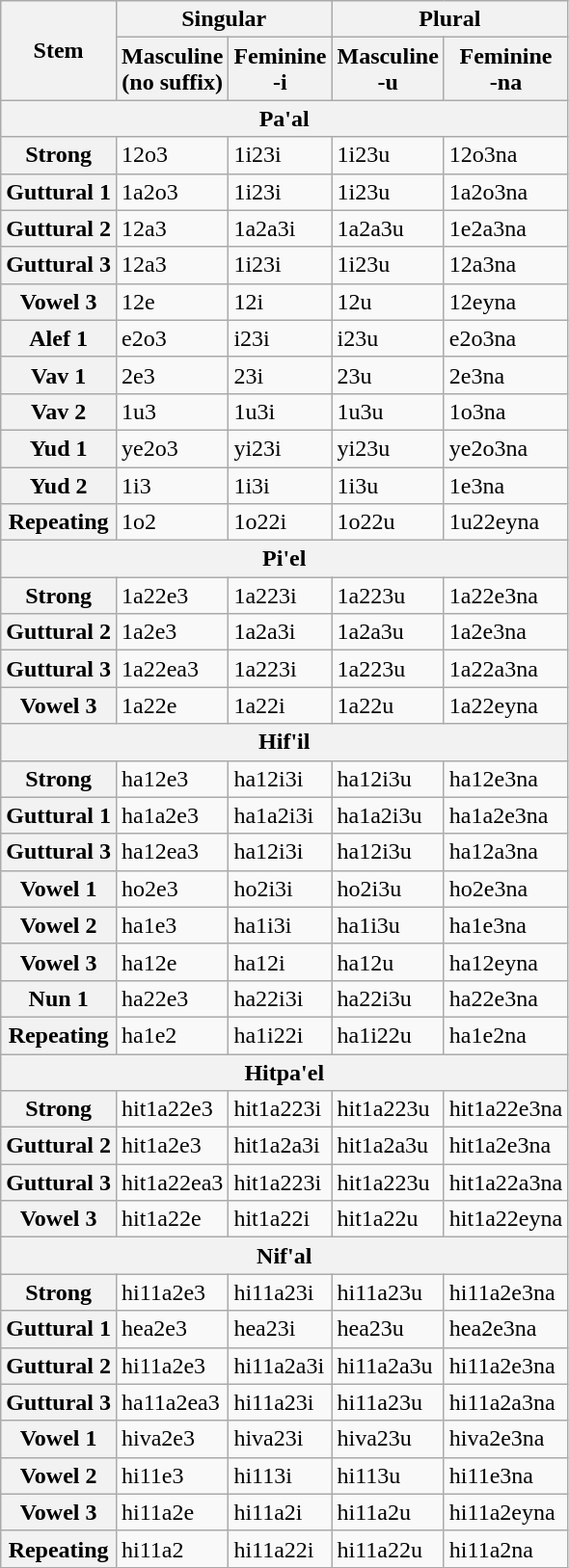<table class="wikitable mw-collapsible">
<tr>
<th rowspan="2">Stem</th>
<th colspan="2">Singular</th>
<th colspan="2">Plural</th>
</tr>
<tr>
<th>Masculine<br>(no suffix)</th>
<th>Feminine<br> -i</th>
<th>Masculine<br> -u</th>
<th>Feminine<br> -na</th>
</tr>
<tr>
<th colspan="5">Pa'al</th>
</tr>
<tr>
<th>Strong</th>
<td>12o3</td>
<td>1i23i</td>
<td>1i23u</td>
<td>12o3na</td>
</tr>
<tr>
<th>Guttural 1</th>
<td>1a2o3</td>
<td>1i23i</td>
<td>1i23u</td>
<td>1a2o3na</td>
</tr>
<tr>
<th>Guttural 2</th>
<td>12a3</td>
<td>1a2a3i</td>
<td>1a2a3u</td>
<td>1e2a3na</td>
</tr>
<tr>
<th>Guttural 3</th>
<td>12a3</td>
<td>1i23i</td>
<td>1i23u</td>
<td>12a3na</td>
</tr>
<tr>
<th>Vowel 3</th>
<td>12e</td>
<td>12i</td>
<td>12u</td>
<td>12eyna</td>
</tr>
<tr>
<th>Alef 1</th>
<td>e2o3</td>
<td>i23i</td>
<td>i23u</td>
<td>e2o3na</td>
</tr>
<tr>
<th>Vav 1</th>
<td>2e3</td>
<td>23i</td>
<td>23u</td>
<td>2e3na</td>
</tr>
<tr>
<th>Vav 2</th>
<td>1u3</td>
<td>1u3i</td>
<td>1u3u</td>
<td>1o3na</td>
</tr>
<tr>
<th>Yud 1</th>
<td>ye2o3</td>
<td>yi23i</td>
<td>yi23u</td>
<td>ye2o3na</td>
</tr>
<tr>
<th>Yud 2</th>
<td>1i3</td>
<td>1i3i</td>
<td>1i3u</td>
<td>1e3na</td>
</tr>
<tr>
<th>Repeating</th>
<td>1o2</td>
<td>1o22i</td>
<td>1o22u</td>
<td>1u22eyna</td>
</tr>
<tr>
<th colspan="5">Pi'el</th>
</tr>
<tr>
<th>Strong</th>
<td>1a22e3</td>
<td>1a223i</td>
<td>1a223u</td>
<td>1a22e3na</td>
</tr>
<tr>
<th>Guttural 2</th>
<td>1a2e3</td>
<td>1a2a3i</td>
<td>1a2a3u</td>
<td>1a2e3na</td>
</tr>
<tr>
<th>Guttural 3</th>
<td>1a22ea3</td>
<td>1a223i</td>
<td>1a223u</td>
<td>1a22a3na</td>
</tr>
<tr>
<th>Vowel 3</th>
<td>1a22e</td>
<td>1a22i</td>
<td>1a22u</td>
<td>1a22eyna</td>
</tr>
<tr>
<th colspan="5">Hif'il</th>
</tr>
<tr>
<th>Strong</th>
<td>ha12e3</td>
<td>ha12i3i</td>
<td>ha12i3u</td>
<td>ha12e3na</td>
</tr>
<tr>
<th>Guttural 1</th>
<td>ha1a2e3</td>
<td>ha1a2i3i</td>
<td>ha1a2i3u</td>
<td>ha1a2e3na</td>
</tr>
<tr>
<th>Guttural 3</th>
<td>ha12ea3</td>
<td>ha12i3i</td>
<td>ha12i3u</td>
<td>ha12a3na</td>
</tr>
<tr>
<th>Vowel 1</th>
<td>ho2e3</td>
<td>ho2i3i</td>
<td>ho2i3u</td>
<td>ho2e3na</td>
</tr>
<tr>
<th>Vowel 2</th>
<td>ha1e3</td>
<td>ha1i3i</td>
<td>ha1i3u</td>
<td>ha1e3na</td>
</tr>
<tr>
<th>Vowel 3</th>
<td>ha12e</td>
<td>ha12i</td>
<td>ha12u</td>
<td>ha12eyna</td>
</tr>
<tr>
<th>Nun 1</th>
<td>ha22e3</td>
<td>ha22i3i</td>
<td>ha22i3u</td>
<td>ha22e3na</td>
</tr>
<tr>
<th>Repeating</th>
<td>ha1e2</td>
<td>ha1i22i</td>
<td>ha1i22u</td>
<td>ha1e2na</td>
</tr>
<tr>
<th colspan="5">Hitpa'el</th>
</tr>
<tr>
<th>Strong</th>
<td>hit1a22e3</td>
<td>hit1a223i</td>
<td>hit1a223u</td>
<td>hit1a22e3na</td>
</tr>
<tr>
<th>Guttural 2</th>
<td>hit1a2e3</td>
<td>hit1a2a3i</td>
<td>hit1a2a3u</td>
<td>hit1a2e3na</td>
</tr>
<tr>
<th>Guttural 3</th>
<td>hit1a22ea3</td>
<td>hit1a223i</td>
<td>hit1a223u</td>
<td>hit1a22a3na</td>
</tr>
<tr>
<th>Vowel 3</th>
<td>hit1a22e</td>
<td>hit1a22i</td>
<td>hit1a22u</td>
<td>hit1a22eyna</td>
</tr>
<tr>
<th colspan="5">Nif'al</th>
</tr>
<tr>
<th>Strong</th>
<td>hi11a2e3</td>
<td>hi11a23i</td>
<td>hi11a23u</td>
<td>hi11a2e3na</td>
</tr>
<tr>
<th>Guttural 1</th>
<td>hea2e3</td>
<td>hea23i</td>
<td>hea23u</td>
<td>hea2e3na</td>
</tr>
<tr>
<th>Guttural 2</th>
<td>hi11a2e3</td>
<td>hi11a2a3i</td>
<td>hi11a2a3u</td>
<td>hi11a2e3na</td>
</tr>
<tr>
<th>Guttural 3</th>
<td>ha11a2ea3</td>
<td>hi11a23i</td>
<td>hi11a23u</td>
<td>hi11a2a3na</td>
</tr>
<tr>
<th>Vowel 1</th>
<td>hiva2e3</td>
<td>hiva23i</td>
<td>hiva23u</td>
<td>hiva2e3na</td>
</tr>
<tr>
<th>Vowel 2</th>
<td>hi11e3</td>
<td>hi113i</td>
<td>hi113u</td>
<td>hi11e3na</td>
</tr>
<tr>
<th>Vowel 3</th>
<td>hi11a2e</td>
<td>hi11a2i</td>
<td>hi11a2u</td>
<td>hi11a2eyna</td>
</tr>
<tr>
<th>Repeating</th>
<td>hi11a2</td>
<td>hi11a22i</td>
<td>hi11a22u</td>
<td>hi11a2na</td>
</tr>
</table>
